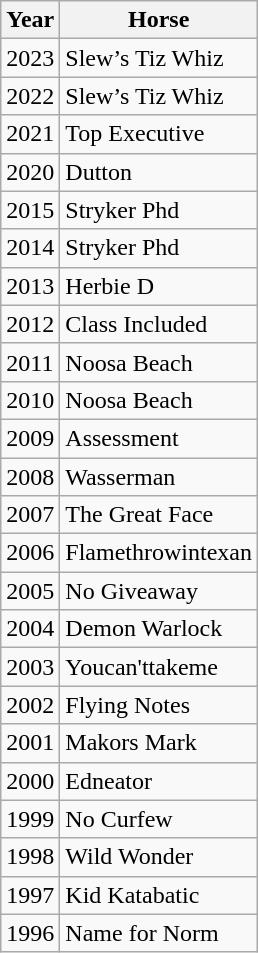<table class="wikitable">
<tr>
<th>Year</th>
<th>Horse</th>
</tr>
<tr>
<td>2023</td>
<td>Slew’s Tiz Whiz</td>
</tr>
<tr>
<td>2022</td>
<td>Slew’s Tiz Whiz</td>
</tr>
<tr>
<td>2021</td>
<td>Top Executive</td>
</tr>
<tr>
<td>2020</td>
<td>Dutton</td>
</tr>
<tr>
<td>2015</td>
<td>Stryker Phd</td>
</tr>
<tr>
<td>2014</td>
<td>Stryker Phd</td>
</tr>
<tr>
<td>2013</td>
<td>Herbie D</td>
</tr>
<tr>
<td>2012</td>
<td>Class Included</td>
</tr>
<tr>
<td>2011</td>
<td>Noosa Beach</td>
</tr>
<tr>
<td>2010</td>
<td>Noosa Beach</td>
</tr>
<tr>
<td>2009</td>
<td>Assessment</td>
</tr>
<tr>
<td>2008</td>
<td>Wasserman</td>
</tr>
<tr>
<td>2007</td>
<td>The Great Face</td>
</tr>
<tr>
<td>2006</td>
<td>Flamethrowintexan</td>
</tr>
<tr>
<td>2005</td>
<td>No Giveaway</td>
</tr>
<tr>
<td>2004</td>
<td>Demon Warlock</td>
</tr>
<tr>
<td>2003</td>
<td>Youcan'ttakeme</td>
</tr>
<tr>
<td>2002</td>
<td>Flying Notes</td>
</tr>
<tr>
<td>2001</td>
<td>Makors Mark</td>
</tr>
<tr>
<td>2000</td>
<td>Edneator</td>
</tr>
<tr>
<td>1999</td>
<td>No Curfew</td>
</tr>
<tr>
<td>1998</td>
<td>Wild Wonder</td>
</tr>
<tr>
<td>1997</td>
<td>Kid Katabatic</td>
</tr>
<tr>
<td>1996</td>
<td>Name for Norm</td>
</tr>
</table>
